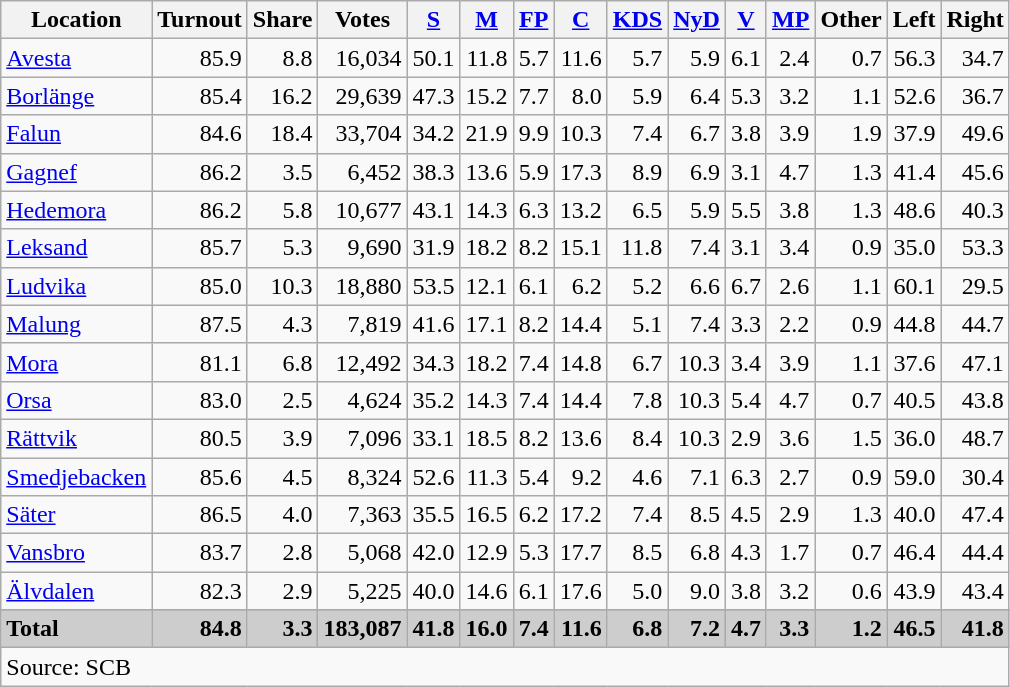<table class="wikitable sortable" style=text-align:right>
<tr>
<th>Location</th>
<th>Turnout</th>
<th>Share</th>
<th>Votes</th>
<th><a href='#'>S</a></th>
<th><a href='#'>M</a></th>
<th><a href='#'>FP</a></th>
<th><a href='#'>C</a></th>
<th><a href='#'>KDS</a></th>
<th><a href='#'>NyD</a></th>
<th><a href='#'>V</a></th>
<th><a href='#'>MP</a></th>
<th>Other</th>
<th>Left</th>
<th>Right</th>
</tr>
<tr>
<td align=left><a href='#'>Avesta</a></td>
<td>85.9</td>
<td>8.8</td>
<td>16,034</td>
<td>50.1</td>
<td>11.8</td>
<td>5.7</td>
<td>11.6</td>
<td>5.7</td>
<td>5.9</td>
<td>6.1</td>
<td>2.4</td>
<td>0.7</td>
<td>56.3</td>
<td>34.7</td>
</tr>
<tr>
<td align=left><a href='#'>Borlänge</a></td>
<td>85.4</td>
<td>16.2</td>
<td>29,639</td>
<td>47.3</td>
<td>15.2</td>
<td>7.7</td>
<td>8.0</td>
<td>5.9</td>
<td>6.4</td>
<td>5.3</td>
<td>3.2</td>
<td>1.1</td>
<td>52.6</td>
<td>36.7</td>
</tr>
<tr>
<td align=left><a href='#'>Falun</a></td>
<td>84.6</td>
<td>18.4</td>
<td>33,704</td>
<td>34.2</td>
<td>21.9</td>
<td>9.9</td>
<td>10.3</td>
<td>7.4</td>
<td>6.7</td>
<td>3.8</td>
<td>3.9</td>
<td>1.9</td>
<td>37.9</td>
<td>49.6</td>
</tr>
<tr>
<td align=left><a href='#'>Gagnef</a></td>
<td>86.2</td>
<td>3.5</td>
<td>6,452</td>
<td>38.3</td>
<td>13.6</td>
<td>5.9</td>
<td>17.3</td>
<td>8.9</td>
<td>6.9</td>
<td>3.1</td>
<td>4.7</td>
<td>1.3</td>
<td>41.4</td>
<td>45.6</td>
</tr>
<tr>
<td align=left><a href='#'>Hedemora</a></td>
<td>86.2</td>
<td>5.8</td>
<td>10,677</td>
<td>43.1</td>
<td>14.3</td>
<td>6.3</td>
<td>13.2</td>
<td>6.5</td>
<td>5.9</td>
<td>5.5</td>
<td>3.8</td>
<td>1.3</td>
<td>48.6</td>
<td>40.3</td>
</tr>
<tr>
<td align=left><a href='#'>Leksand</a></td>
<td>85.7</td>
<td>5.3</td>
<td>9,690</td>
<td>31.9</td>
<td>18.2</td>
<td>8.2</td>
<td>15.1</td>
<td>11.8</td>
<td>7.4</td>
<td>3.1</td>
<td>3.4</td>
<td>0.9</td>
<td>35.0</td>
<td>53.3</td>
</tr>
<tr>
<td align=left><a href='#'>Ludvika</a></td>
<td>85.0</td>
<td>10.3</td>
<td>18,880</td>
<td>53.5</td>
<td>12.1</td>
<td>6.1</td>
<td>6.2</td>
<td>5.2</td>
<td>6.6</td>
<td>6.7</td>
<td>2.6</td>
<td>1.1</td>
<td>60.1</td>
<td>29.5</td>
</tr>
<tr>
<td align=left><a href='#'>Malung</a></td>
<td>87.5</td>
<td>4.3</td>
<td>7,819</td>
<td>41.6</td>
<td>17.1</td>
<td>8.2</td>
<td>14.4</td>
<td>5.1</td>
<td>7.4</td>
<td>3.3</td>
<td>2.2</td>
<td>0.9</td>
<td>44.8</td>
<td>44.7</td>
</tr>
<tr>
<td align=left><a href='#'>Mora</a></td>
<td>81.1</td>
<td>6.8</td>
<td>12,492</td>
<td>34.3</td>
<td>18.2</td>
<td>7.4</td>
<td>14.8</td>
<td>6.7</td>
<td>10.3</td>
<td>3.4</td>
<td>3.9</td>
<td>1.1</td>
<td>37.6</td>
<td>47.1</td>
</tr>
<tr>
<td align=left><a href='#'>Orsa</a></td>
<td>83.0</td>
<td>2.5</td>
<td>4,624</td>
<td>35.2</td>
<td>14.3</td>
<td>7.4</td>
<td>14.4</td>
<td>7.8</td>
<td>10.3</td>
<td>5.4</td>
<td>4.7</td>
<td>0.7</td>
<td>40.5</td>
<td>43.8</td>
</tr>
<tr>
<td align=left><a href='#'>Rättvik</a></td>
<td>80.5</td>
<td>3.9</td>
<td>7,096</td>
<td>33.1</td>
<td>18.5</td>
<td>8.2</td>
<td>13.6</td>
<td>8.4</td>
<td>10.3</td>
<td>2.9</td>
<td>3.6</td>
<td>1.5</td>
<td>36.0</td>
<td>48.7</td>
</tr>
<tr>
<td align=left><a href='#'>Smedjebacken</a></td>
<td>85.6</td>
<td>4.5</td>
<td>8,324</td>
<td>52.6</td>
<td>11.3</td>
<td>5.4</td>
<td>9.2</td>
<td>4.6</td>
<td>7.1</td>
<td>6.3</td>
<td>2.7</td>
<td>0.9</td>
<td>59.0</td>
<td>30.4</td>
</tr>
<tr>
<td align=left><a href='#'>Säter</a></td>
<td>86.5</td>
<td>4.0</td>
<td>7,363</td>
<td>35.5</td>
<td>16.5</td>
<td>6.2</td>
<td>17.2</td>
<td>7.4</td>
<td>8.5</td>
<td>4.5</td>
<td>2.9</td>
<td>1.3</td>
<td>40.0</td>
<td>47.4</td>
</tr>
<tr>
<td align=left><a href='#'>Vansbro</a></td>
<td>83.7</td>
<td>2.8</td>
<td>5,068</td>
<td>42.0</td>
<td>12.9</td>
<td>5.3</td>
<td>17.7</td>
<td>8.5</td>
<td>6.8</td>
<td>4.3</td>
<td>1.7</td>
<td>0.7</td>
<td>46.4</td>
<td>44.4</td>
</tr>
<tr>
<td align=left><a href='#'>Älvdalen</a></td>
<td>82.3</td>
<td>2.9</td>
<td>5,225</td>
<td>40.0</td>
<td>14.6</td>
<td>6.1</td>
<td>17.6</td>
<td>5.0</td>
<td>9.0</td>
<td>3.8</td>
<td>3.2</td>
<td>0.6</td>
<td>43.9</td>
<td>43.4</td>
</tr>
<tr>
</tr>
<tr style="background:#CDCDCD;">
<td align=left><strong>Total</strong></td>
<td><strong>84.8</strong></td>
<td><strong>3.3</strong></td>
<td><strong>183,087</strong></td>
<td><strong>41.8</strong></td>
<td><strong>16.0</strong></td>
<td><strong>7.4</strong></td>
<td><strong>11.6</strong></td>
<td><strong>6.8</strong></td>
<td><strong>7.2</strong></td>
<td><strong>4.7</strong></td>
<td><strong>3.3</strong></td>
<td><strong>1.2</strong></td>
<td><strong>46.5</strong></td>
<td><strong>41.8</strong></td>
</tr>
<tr>
<td align=left colspan=15>Source: SCB </td>
</tr>
</table>
